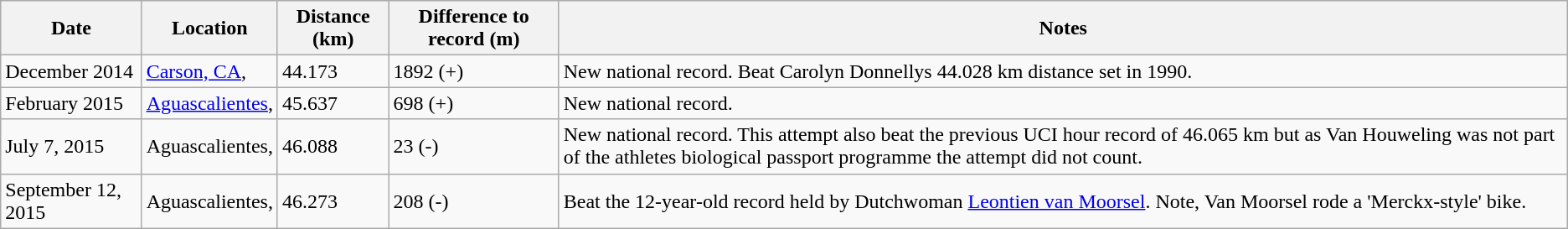<table class="wikitable">
<tr>
<th>Date</th>
<th>Location</th>
<th>Distance (km)</th>
<th>Difference to record (m)</th>
<th>Notes</th>
</tr>
<tr>
<td>December 2014</td>
<td><a href='#'>Carson, CA</a>, </td>
<td>44.173</td>
<td>1892 (+)</td>
<td> New national record. Beat Carolyn Donnellys 44.028 km distance set in 1990.</td>
</tr>
<tr>
<td>February 2015</td>
<td><a href='#'>Aguascalientes</a>, </td>
<td>45.637</td>
<td>698 (+)</td>
<td> New national record.</td>
</tr>
<tr>
<td>July 7, 2015</td>
<td>Aguascalientes, </td>
<td>46.088</td>
<td>23 (-)</td>
<td> New national record. This attempt also beat the previous UCI hour record of 46.065 km but as Van Houweling was not part of the athletes biological passport programme the attempt did not count.</td>
</tr>
<tr>
<td>September 12, 2015</td>
<td>Aguascalientes, </td>
<td>46.273</td>
<td>208 (-)</td>
<td>  Beat the 12-year-old record held by Dutchwoman <a href='#'>Leontien van Moorsel</a>. Note, Van Moorsel rode a 'Merckx-style' bike.</td>
</tr>
</table>
